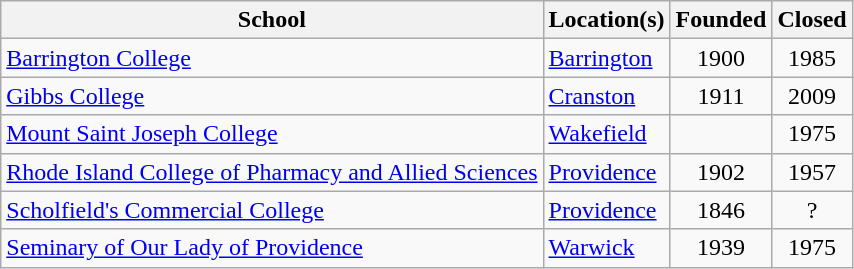<table class="wikitable sortable" style="text-align:left;">
<tr>
<th>School</th>
<th>Location(s)</th>
<th>Founded</th>
<th>Closed</th>
</tr>
<tr>
<td><a href='#'>Barrington College</a></td>
<td><a href='#'>Barrington</a></td>
<td align="center">1900</td>
<td align="center">1985</td>
</tr>
<tr>
<td><a href='#'>Gibbs College</a></td>
<td><a href='#'>Cranston</a></td>
<td align="center">1911</td>
<td align="center">2009</td>
</tr>
<tr Hill College Woonsocket, Rhode Island>
<td><a href='#'>Mount Saint Joseph College</a></td>
<td><a href='#'>Wakefield</a></td>
<td align="center"></td>
<td align="center">1975</td>
</tr>
<tr>
<td><a href='#'>Rhode Island College of Pharmacy and Allied Sciences</a></td>
<td><a href='#'>Providence</a></td>
<td align="center">1902</td>
<td align="center">1957</td>
</tr>
<tr>
<td><a href='#'>Scholfield's Commercial College</a></td>
<td><a href='#'>Providence</a></td>
<td align="center">1846</td>
<td align="center">?</td>
</tr>
<tr>
<td><a href='#'>Seminary of Our Lady of Providence</a></td>
<td><a href='#'>Warwick</a></td>
<td align="center">1939</td>
<td align="center">1975</td>
</tr>
</table>
